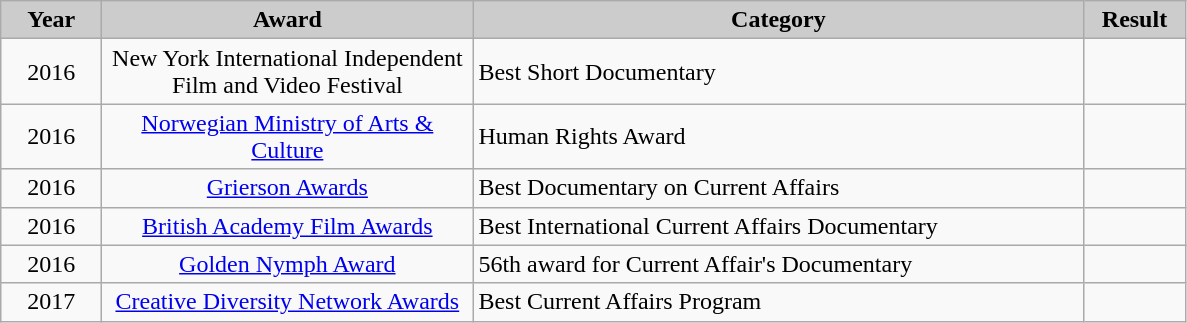<table class="wikitable">
<tr style="background:#ccc; text-align:center;">
<th style="width:60px; background:#ccc;">Year</th>
<th style="width:240px; background:#ccc;">Award</th>
<th style="width:400px; background:#ccc;">Category</th>
<th style="width:60px; background:#ccc;">Result</th>
</tr>
<tr>
<td style="text-align:center;">2016</td>
<td style="text-align:center;">New York International Independent Film and Video Festival</td>
<td>Best Short Documentary</td>
<td></td>
</tr>
<tr>
<td style="text-align:center;">2016</td>
<td style="text-align:center;"><a href='#'>Norwegian Ministry of Arts & Culture</a></td>
<td>Human Rights Award</td>
<td></td>
</tr>
<tr>
<td style="text-align:center;">2016</td>
<td style="text-align:center;"><a href='#'>Grierson Awards</a></td>
<td>Best Documentary on Current Affairs</td>
<td></td>
</tr>
<tr>
<td style="text-align:center;">2016</td>
<td style="text-align:center;"><a href='#'>British Academy Film Awards</a></td>
<td>Best International Current Affairs Documentary</td>
<td></td>
</tr>
<tr>
<td style="text-align:center;">2016</td>
<td style="text-align:center;"><a href='#'>Golden Nymph Award</a></td>
<td>56th award for Current Affair's Documentary</td>
<td></td>
</tr>
<tr>
<td style="text-align:center;">2017</td>
<td style="text-align:center;"><a href='#'>Creative Diversity Network Awards</a></td>
<td>Best Current Affairs Program</td>
<td></td>
</tr>
</table>
